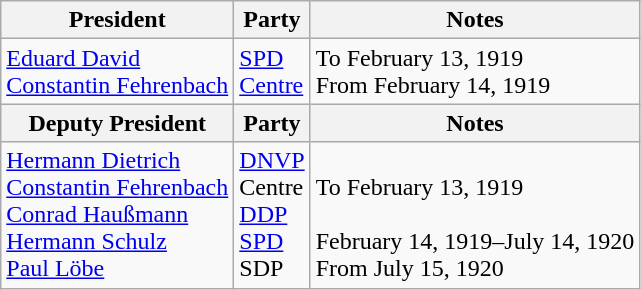<table class="wikitable">
<tr>
<th>President</th>
<th>Party</th>
<th>Notes</th>
</tr>
<tr>
<td><a href='#'>Eduard David</a><br><a href='#'>Constantin Fehrenbach</a></td>
<td><a href='#'>SPD</a><br><a href='#'>Centre</a></td>
<td>To February 13, 1919<br>From February 14, 1919</td>
</tr>
<tr>
<th>Deputy President</th>
<th>Party</th>
<th>Notes</th>
</tr>
<tr>
<td><a href='#'>Hermann Dietrich</a><br><a href='#'>Constantin Fehrenbach</a><br><a href='#'>Conrad Haußmann</a><br><a href='#'>Hermann Schulz</a><br><a href='#'>Paul Löbe</a></td>
<td><a href='#'>DNVP</a><br>Centre<br><a href='#'>DDP</a><br><a href='#'>SPD</a><br>SDP</td>
<td><br>To February 13, 1919<br><br>February 14, 1919–July 14, 1920<br>From July 15, 1920</td>
</tr>
</table>
